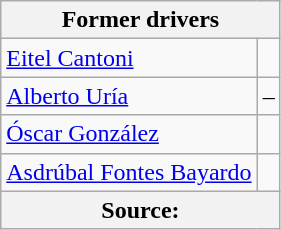<table class="wikitable" border="1">
<tr>
<th colspan=2>Former drivers</th>
</tr>
<tr>
<td><a href='#'>Eitel Cantoni</a></td>
<td></td>
</tr>
<tr>
<td><a href='#'>Alberto Uría</a></td>
<td>–</td>
</tr>
<tr>
<td><a href='#'>Óscar González</a></td>
<td></td>
</tr>
<tr>
<td><a href='#'>Asdrúbal Fontes Bayardo</a></td>
<td></td>
</tr>
<tr>
<th colspan=2>Source:</th>
</tr>
</table>
